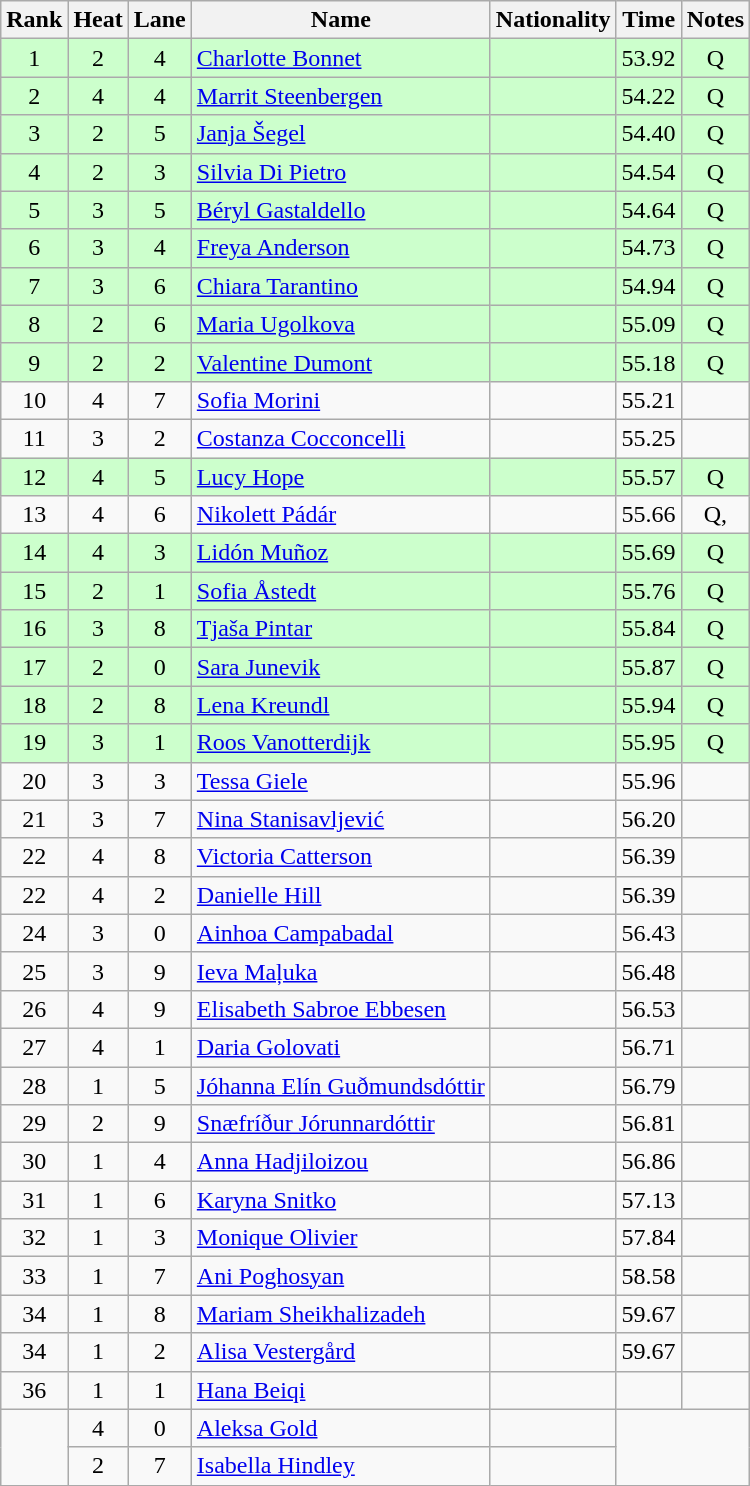<table class="wikitable sortable" style="text-align:center">
<tr>
<th>Rank</th>
<th>Heat</th>
<th>Lane</th>
<th>Name</th>
<th>Nationality</th>
<th>Time</th>
<th>Notes</th>
</tr>
<tr bgcolor=ccffcc>
<td>1</td>
<td>2</td>
<td>4</td>
<td align=left><a href='#'>Charlotte Bonnet</a></td>
<td align=left></td>
<td>53.92</td>
<td>Q</td>
</tr>
<tr bgcolor=ccffcc>
<td>2</td>
<td>4</td>
<td>4</td>
<td align=left><a href='#'>Marrit Steenbergen</a></td>
<td align=left></td>
<td>54.22</td>
<td>Q</td>
</tr>
<tr bgcolor=ccffcc>
<td>3</td>
<td>2</td>
<td>5</td>
<td align=left><a href='#'>Janja Šegel</a></td>
<td align=left></td>
<td>54.40</td>
<td>Q</td>
</tr>
<tr bgcolor=ccffcc>
<td>4</td>
<td>2</td>
<td>3</td>
<td align=left><a href='#'>Silvia Di Pietro</a></td>
<td align=left></td>
<td>54.54</td>
<td>Q</td>
</tr>
<tr bgcolor=ccffcc>
<td>5</td>
<td>3</td>
<td>5</td>
<td align=left><a href='#'>Béryl Gastaldello</a></td>
<td align=left></td>
<td>54.64</td>
<td>Q</td>
</tr>
<tr bgcolor=ccffcc>
<td>6</td>
<td>3</td>
<td>4</td>
<td align=left><a href='#'>Freya Anderson</a></td>
<td align=left></td>
<td>54.73</td>
<td>Q</td>
</tr>
<tr bgcolor=ccffcc>
<td>7</td>
<td>3</td>
<td>6</td>
<td align=left><a href='#'>Chiara Tarantino</a></td>
<td align=left></td>
<td>54.94</td>
<td>Q</td>
</tr>
<tr bgcolor=ccffcc>
<td>8</td>
<td>2</td>
<td>6</td>
<td align=left><a href='#'>Maria Ugolkova</a></td>
<td align=left></td>
<td>55.09</td>
<td>Q</td>
</tr>
<tr bgcolor=ccffcc>
<td>9</td>
<td>2</td>
<td>2</td>
<td align=left><a href='#'>Valentine Dumont</a></td>
<td align=left></td>
<td>55.18</td>
<td>Q</td>
</tr>
<tr>
<td>10</td>
<td>4</td>
<td>7</td>
<td align=left><a href='#'>Sofia Morini</a></td>
<td align=left></td>
<td>55.21</td>
<td></td>
</tr>
<tr>
<td>11</td>
<td>3</td>
<td>2</td>
<td align=left><a href='#'>Costanza Cocconcelli</a></td>
<td align=left></td>
<td>55.25</td>
<td></td>
</tr>
<tr bgcolor=ccffcc>
<td>12</td>
<td>4</td>
<td>5</td>
<td align=left><a href='#'>Lucy Hope</a></td>
<td align=left></td>
<td>55.57</td>
<td>Q</td>
</tr>
<tr>
<td>13</td>
<td>4</td>
<td>6</td>
<td align=left><a href='#'>Nikolett Pádár</a></td>
<td align=left></td>
<td>55.66</td>
<td>Q, </td>
</tr>
<tr bgcolor=ccffcc>
<td>14</td>
<td>4</td>
<td>3</td>
<td align=left><a href='#'>Lidón Muñoz</a></td>
<td align=left></td>
<td>55.69</td>
<td>Q</td>
</tr>
<tr bgcolor=ccffcc>
<td>15</td>
<td>2</td>
<td>1</td>
<td align=left><a href='#'>Sofia Åstedt</a></td>
<td align=left></td>
<td>55.76</td>
<td>Q</td>
</tr>
<tr bgcolor=ccffcc>
<td>16</td>
<td>3</td>
<td>8</td>
<td align=left><a href='#'>Tjaša Pintar</a></td>
<td align=left></td>
<td>55.84</td>
<td>Q</td>
</tr>
<tr bgcolor=ccffcc>
<td>17</td>
<td>2</td>
<td>0</td>
<td align=left><a href='#'>Sara Junevik</a></td>
<td align=left></td>
<td>55.87</td>
<td>Q</td>
</tr>
<tr bgcolor=ccffcc>
<td>18</td>
<td>2</td>
<td>8</td>
<td align=left><a href='#'>Lena Kreundl</a></td>
<td align=left></td>
<td>55.94</td>
<td>Q</td>
</tr>
<tr bgcolor=ccffcc>
<td>19</td>
<td>3</td>
<td>1</td>
<td align=left><a href='#'>Roos Vanotterdijk</a></td>
<td align=left></td>
<td>55.95</td>
<td>Q</td>
</tr>
<tr>
<td>20</td>
<td>3</td>
<td>3</td>
<td align=left><a href='#'>Tessa Giele</a></td>
<td align=left></td>
<td>55.96</td>
<td></td>
</tr>
<tr>
<td>21</td>
<td>3</td>
<td>7</td>
<td align=left><a href='#'>Nina Stanisavljević</a></td>
<td align=left></td>
<td>56.20</td>
<td></td>
</tr>
<tr>
<td>22</td>
<td>4</td>
<td>8</td>
<td align=left><a href='#'>Victoria Catterson</a></td>
<td align=left></td>
<td>56.39</td>
<td></td>
</tr>
<tr>
<td>22</td>
<td>4</td>
<td>2</td>
<td align=left><a href='#'>Danielle Hill</a></td>
<td align=left></td>
<td>56.39</td>
<td></td>
</tr>
<tr>
<td>24</td>
<td>3</td>
<td>0</td>
<td align=left><a href='#'>Ainhoa Campabadal</a></td>
<td align=left></td>
<td>56.43</td>
<td></td>
</tr>
<tr>
<td>25</td>
<td>3</td>
<td>9</td>
<td align=left><a href='#'>Ieva Maļuka</a></td>
<td align=left></td>
<td>56.48</td>
<td></td>
</tr>
<tr>
<td>26</td>
<td>4</td>
<td>9</td>
<td align=left><a href='#'>Elisabeth Sabroe Ebbesen</a></td>
<td align=left></td>
<td>56.53</td>
<td></td>
</tr>
<tr>
<td>27</td>
<td>4</td>
<td>1</td>
<td align=left><a href='#'>Daria Golovati</a></td>
<td align=left></td>
<td>56.71</td>
<td></td>
</tr>
<tr>
<td>28</td>
<td>1</td>
<td>5</td>
<td align=left><a href='#'>Jóhanna Elín Guðmundsdóttir</a></td>
<td align=left></td>
<td>56.79</td>
<td></td>
</tr>
<tr>
<td>29</td>
<td>2</td>
<td>9</td>
<td align=left><a href='#'>Snæfríður Jórunnardóttir</a></td>
<td align=left></td>
<td>56.81</td>
<td></td>
</tr>
<tr>
<td>30</td>
<td>1</td>
<td>4</td>
<td align=left><a href='#'>Anna Hadjiloizou</a></td>
<td align=left></td>
<td>56.86</td>
<td></td>
</tr>
<tr>
<td>31</td>
<td>1</td>
<td>6</td>
<td align=left><a href='#'>Karyna Snitko</a></td>
<td align=left></td>
<td>57.13</td>
<td></td>
</tr>
<tr>
<td>32</td>
<td>1</td>
<td>3</td>
<td align=left><a href='#'>Monique Olivier</a></td>
<td align=left></td>
<td>57.84</td>
<td></td>
</tr>
<tr>
<td>33</td>
<td>1</td>
<td>7</td>
<td align=left><a href='#'>Ani Poghosyan</a></td>
<td align=left></td>
<td>58.58</td>
<td></td>
</tr>
<tr>
<td>34</td>
<td>1</td>
<td>8</td>
<td align=left><a href='#'>Mariam Sheikhalizadeh</a></td>
<td align=left></td>
<td>59.67</td>
<td></td>
</tr>
<tr>
<td>34</td>
<td>1</td>
<td>2</td>
<td align=left><a href='#'>Alisa Vestergård</a></td>
<td align=left></td>
<td>59.67</td>
<td></td>
</tr>
<tr>
<td>36</td>
<td>1</td>
<td>1</td>
<td align=left><a href='#'>Hana Beiqi</a></td>
<td align=left></td>
<td></td>
<td></td>
</tr>
<tr>
<td rowspan=2></td>
<td>4</td>
<td>0</td>
<td align=left><a href='#'>Aleksa Gold</a></td>
<td align=left></td>
<td colspan=2 rowspan=2></td>
</tr>
<tr>
<td>2</td>
<td>7</td>
<td align=left><a href='#'>Isabella Hindley</a></td>
<td align=left></td>
</tr>
</table>
